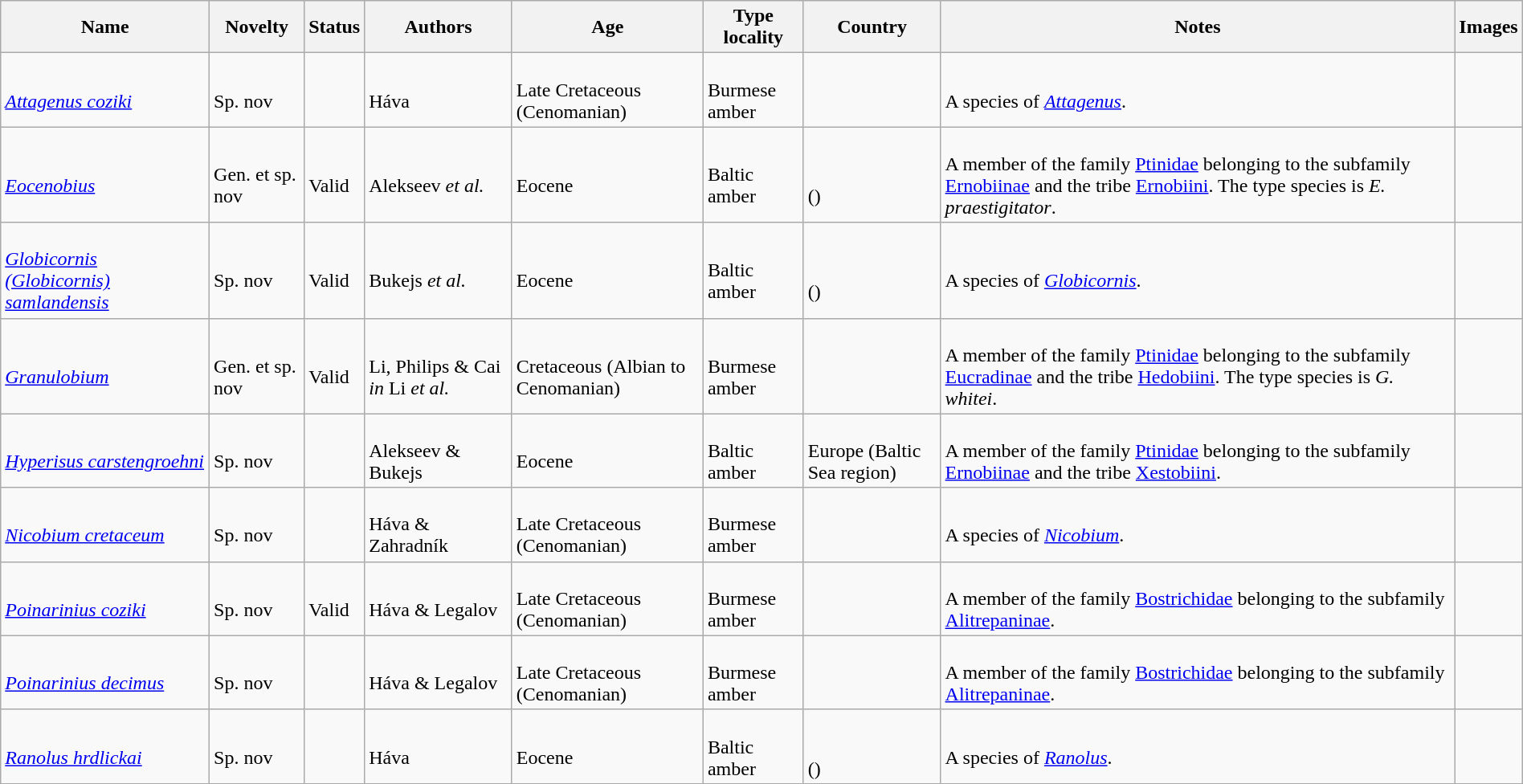<table class="wikitable sortable" align="center" width="100%">
<tr>
<th>Name</th>
<th>Novelty</th>
<th>Status</th>
<th>Authors</th>
<th>Age</th>
<th>Type locality</th>
<th>Country</th>
<th>Notes</th>
<th>Images</th>
</tr>
<tr>
<td><br><em><a href='#'>Attagenus coziki</a></em></td>
<td><br>Sp. nov</td>
<td></td>
<td><br>Háva</td>
<td><br>Late Cretaceous (Cenomanian)</td>
<td><br>Burmese amber</td>
<td><br></td>
<td><br>A species of <em><a href='#'>Attagenus</a></em>.</td>
<td></td>
</tr>
<tr>
<td><br><em><a href='#'>Eocenobius</a></em></td>
<td><br>Gen. et sp. nov</td>
<td><br>Valid</td>
<td><br>Alekseev <em>et al.</em></td>
<td><br>Eocene</td>
<td><br>Baltic amber</td>
<td><br><br>()</td>
<td><br>A member of the family <a href='#'>Ptinidae</a> belonging to the subfamily <a href='#'>Ernobiinae</a> and the tribe <a href='#'>Ernobiini</a>. The type species is <em>E. praestigitator</em>.</td>
<td></td>
</tr>
<tr>
<td><br><em><a href='#'>Globicornis (Globicornis) samlandensis</a></em></td>
<td><br>Sp. nov</td>
<td><br>Valid</td>
<td><br>Bukejs <em>et al.</em></td>
<td><br>Eocene</td>
<td><br>Baltic amber</td>
<td><br><br>()</td>
<td><br>A species of <em><a href='#'>Globicornis</a></em>.</td>
<td></td>
</tr>
<tr>
<td><br><em><a href='#'>Granulobium</a></em></td>
<td><br>Gen. et sp. nov</td>
<td><br>Valid</td>
<td><br>Li, Philips & Cai <em>in</em> Li <em>et al.</em></td>
<td><br>Cretaceous (Albian to Cenomanian)</td>
<td><br>Burmese amber</td>
<td><br></td>
<td><br>A member of the family <a href='#'>Ptinidae</a> belonging to the subfamily <a href='#'>Eucradinae</a> and the tribe <a href='#'>Hedobiini</a>. The type species is <em>G. whitei</em>.</td>
<td></td>
</tr>
<tr>
<td><br><em><a href='#'>Hyperisus carstengroehni</a></em></td>
<td><br>Sp. nov</td>
<td></td>
<td><br>Alekseev & Bukejs</td>
<td><br>Eocene</td>
<td><br>Baltic amber</td>
<td><br>Europe (Baltic Sea region)</td>
<td><br>A member of the family <a href='#'>Ptinidae</a> belonging to the subfamily <a href='#'>Ernobiinae</a> and the tribe <a href='#'>Xestobiini</a>.</td>
<td></td>
</tr>
<tr>
<td><br><em><a href='#'>Nicobium cretaceum</a></em></td>
<td><br>Sp. nov</td>
<td></td>
<td><br>Háva & Zahradník</td>
<td><br>Late Cretaceous (Cenomanian)</td>
<td><br>Burmese amber</td>
<td><br></td>
<td><br>A species of <em><a href='#'>Nicobium</a></em>.</td>
<td></td>
</tr>
<tr>
<td><br><em><a href='#'>Poinarinius coziki</a></em></td>
<td><br>Sp. nov</td>
<td><br>Valid</td>
<td><br>Háva & Legalov</td>
<td><br>Late Cretaceous (Cenomanian)</td>
<td><br>Burmese amber</td>
<td><br></td>
<td><br>A member of the family <a href='#'>Bostrichidae</a> belonging to the subfamily <a href='#'>Alitrepaninae</a>.</td>
<td></td>
</tr>
<tr>
<td><br><em><a href='#'>Poinarinius decimus</a></em></td>
<td><br>Sp. nov</td>
<td></td>
<td><br>Háva & Legalov</td>
<td><br>Late Cretaceous (Cenomanian)</td>
<td><br>Burmese amber</td>
<td><br></td>
<td><br>A member of the family <a href='#'>Bostrichidae</a> belonging to the subfamily <a href='#'>Alitrepaninae</a>.</td>
<td></td>
</tr>
<tr>
<td><br><em><a href='#'>Ranolus hrdlickai</a></em></td>
<td><br>Sp. nov</td>
<td></td>
<td><br>Háva</td>
<td><br>Eocene</td>
<td><br>Baltic amber</td>
<td><br><br>()</td>
<td><br>A species of <em><a href='#'>Ranolus</a></em>.</td>
<td></td>
</tr>
<tr>
</tr>
</table>
